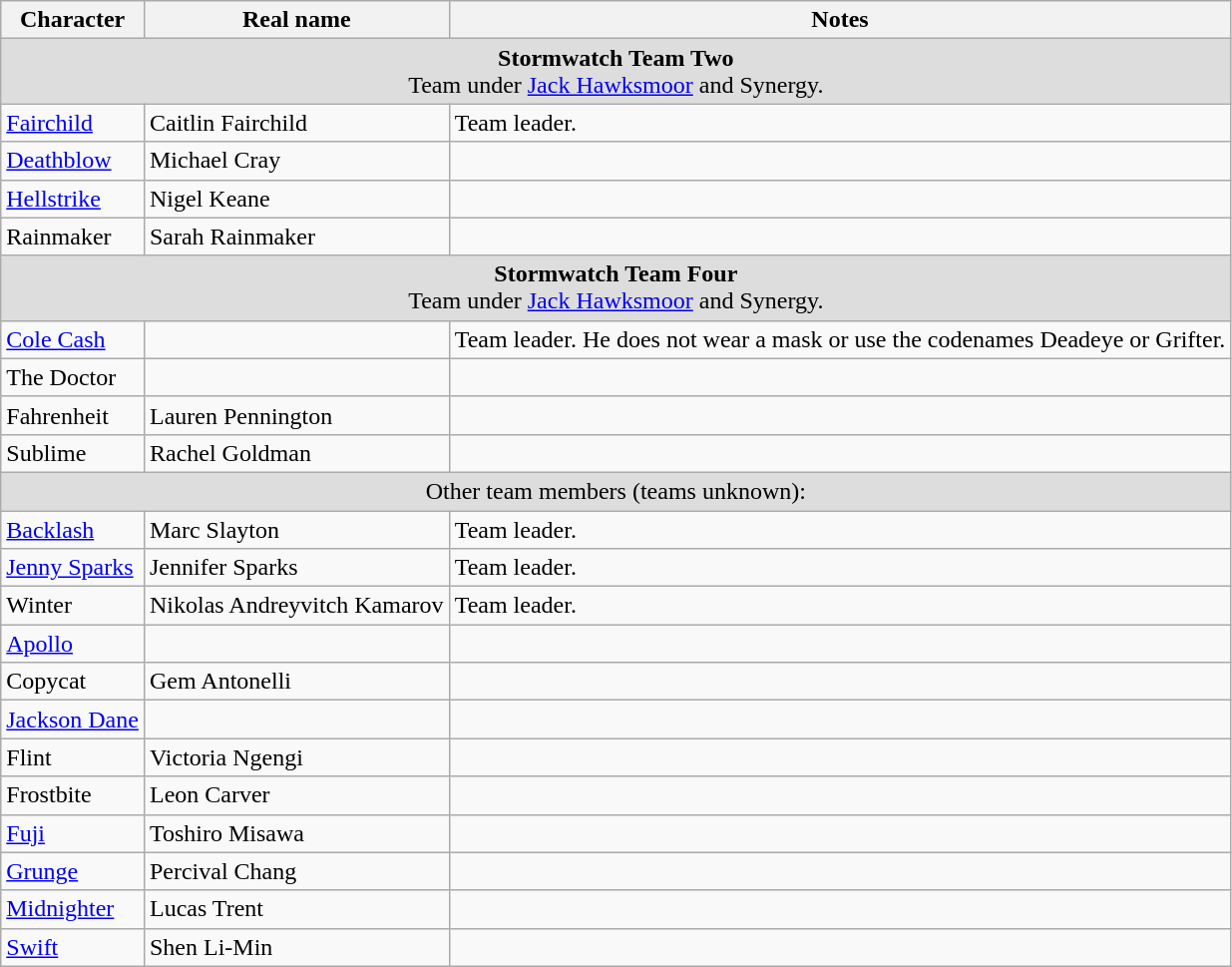<table class="wikitable">
<tr>
<th>Character</th>
<th>Real name</th>
<th>Notes</th>
</tr>
<tr bgcolor="#DDDDDD">
<td colspan=5 align=center><strong>Stormwatch Team Two</strong><br>Team under <a href='#'>Jack Hawksmoor</a> and Synergy.</td>
</tr>
<tr>
<td><a href='#'>Fairchild</a></td>
<td>Caitlin Fairchild</td>
<td>Team leader.</td>
</tr>
<tr>
<td><a href='#'>Deathblow</a></td>
<td>Michael Cray</td>
<td></td>
</tr>
<tr>
<td><a href='#'>Hellstrike</a></td>
<td>Nigel Keane</td>
<td></td>
</tr>
<tr>
<td>Rainmaker</td>
<td>Sarah Rainmaker</td>
<td></td>
</tr>
<tr bgcolor="#DDDDDD">
<td colspan=5 align=center><strong>Stormwatch Team Four</strong><br>Team under <a href='#'>Jack Hawksmoor</a> and Synergy.</td>
</tr>
<tr>
<td><a href='#'>Cole Cash</a></td>
<td></td>
<td>Team leader. He does not wear a mask or use the codenames Deadeye or Grifter.</td>
</tr>
<tr>
<td>The Doctor</td>
<td></td>
<td></td>
</tr>
<tr>
<td>Fahrenheit</td>
<td>Lauren Pennington</td>
<td></td>
</tr>
<tr>
<td>Sublime</td>
<td>Rachel Goldman</td>
<td></td>
</tr>
<tr bgcolor="#DDDDDD">
<td colspan=5 align=center>Other team members (teams unknown):</td>
</tr>
<tr>
<td><a href='#'>Backlash</a></td>
<td>Marc Slayton</td>
<td>Team leader.</td>
</tr>
<tr>
<td><a href='#'>Jenny Sparks</a></td>
<td>Jennifer Sparks</td>
<td>Team leader.</td>
</tr>
<tr>
<td>Winter</td>
<td>Nikolas Andreyvitch Kamarov</td>
<td>Team leader.</td>
</tr>
<tr>
<td><a href='#'>Apollo</a></td>
<td></td>
<td></td>
</tr>
<tr>
<td>Copycat</td>
<td>Gem Antonelli</td>
<td></td>
</tr>
<tr>
<td><a href='#'>Jackson Dane</a></td>
<td></td>
<td></td>
</tr>
<tr>
<td>Flint</td>
<td>Victoria Ngengi</td>
<td></td>
</tr>
<tr>
<td>Frostbite</td>
<td>Leon Carver</td>
<td></td>
</tr>
<tr>
<td><a href='#'>Fuji</a></td>
<td>Toshiro Misawa</td>
<td></td>
</tr>
<tr>
<td><a href='#'>Grunge</a></td>
<td>Percival Chang</td>
<td></td>
</tr>
<tr>
<td><a href='#'>Midnighter</a></td>
<td>Lucas Trent</td>
<td></td>
</tr>
<tr>
<td><a href='#'>Swift</a></td>
<td>Shen Li-Min</td>
<td></td>
</tr>
</table>
